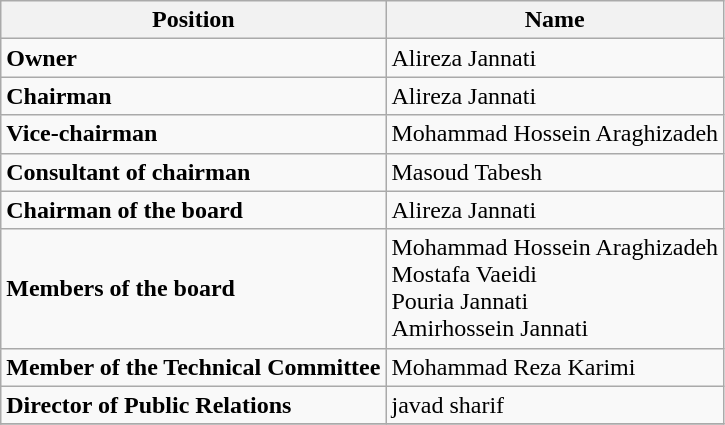<table class=wikitable>
<tr>
<th style="color:; background:;">Position</th>
<th style="color:; background:;">Name</th>
</tr>
<tr>
<td><strong>Owner</strong></td>
<td> Alireza Jannati</td>
</tr>
<tr>
<td><strong>Chairman</strong></td>
<td> Alireza Jannati</td>
</tr>
<tr>
<td><strong>Vice-chairman</strong></td>
<td> Mohammad Hossein Araghizadeh</td>
</tr>
<tr>
<td><strong>Consultant  of chairman</strong></td>
<td>  Masoud Tabesh</td>
</tr>
<tr>
<td><strong>Chairman of the board</strong></td>
<td> Alireza Jannati</td>
</tr>
<tr>
<td><strong>Members of the board</strong></td>
<td> Mohammad Hossein Araghizadeh <br>  Mostafa Vaeidi <br>  Pouria Jannati <br>  Amirhossein Jannati</td>
</tr>
<tr>
<td><strong>Member of the Technical Committee</strong></td>
<td> Mohammad Reza Karimi</td>
</tr>
<tr>
<td><strong>Director of Public Relations</strong></td>
<td> javad sharif</td>
</tr>
<tr>
</tr>
</table>
